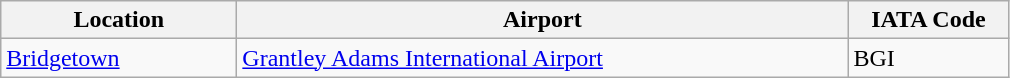<table class="wikitable">
<tr>
<th scope="col" style="width:150px;"><strong>Location</strong></th>
<th scope="col" style="width:400px;"><strong>Airport</strong></th>
<th scope="col" style="width:100px;"><strong>IATA Code</strong></th>
</tr>
<tr>
<td><a href='#'>Bridgetown</a></td>
<td><a href='#'>Grantley Adams International Airport</a></td>
<td>BGI</td>
</tr>
</table>
